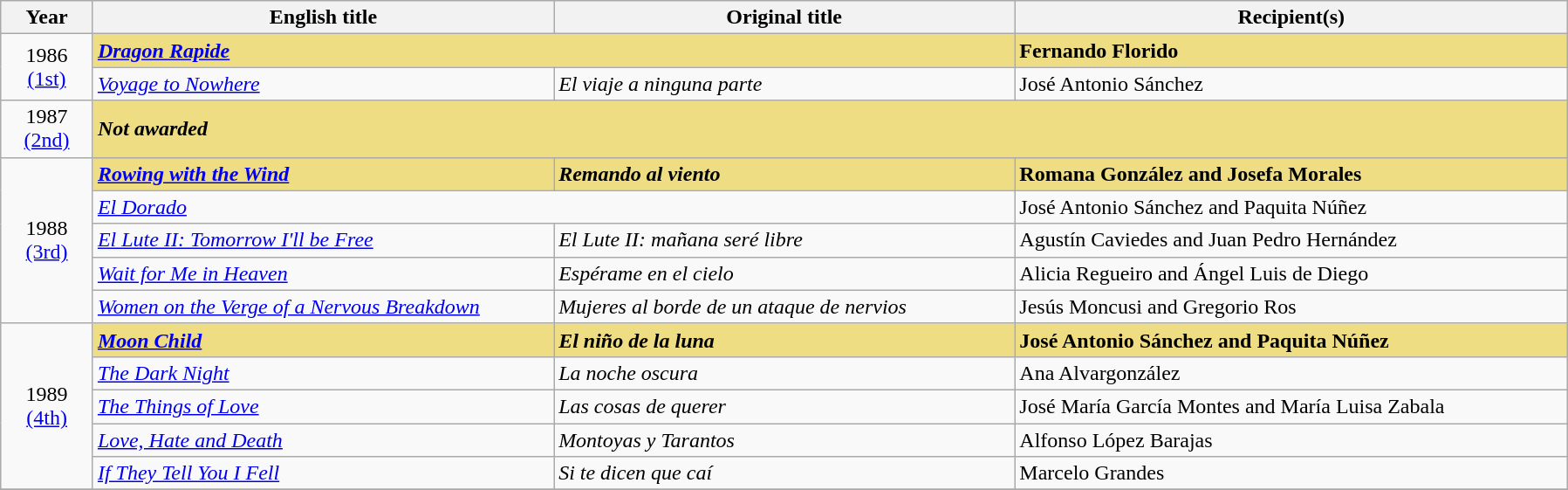<table class="wikitable sortable" style="text-align:left;"style="width:95%">
<tr>
<th scope="col" style="width:5%;">Year</th>
<th scope="col" style="width:25%;">English title</th>
<th scope="col" style="width:25%;">Original title</th>
<th scope="col" style="width:30%;">Recipient(s)</th>
</tr>
<tr>
<td rowspan="2" style="text-align:center;">1986<br><a href='#'>(1st)</a></td>
<td colspan="2" style="background:#eedd82;"><strong><em><a href='#'>Dragon Rapide</a></em></strong></td>
<td style="background:#eedd82;"><strong>Fernando Florido</strong></td>
</tr>
<tr>
<td><em><a href='#'>Voyage to Nowhere</a></em></td>
<td><em>El viaje a ninguna parte</em></td>
<td>José Antonio Sánchez</td>
</tr>
<tr>
<td style="text-align:center;">1987<br><a href='#'>(2nd)</a></td>
<td colspan="3" style="background:#eedd82;"><strong><em>Not awarded</em></strong></td>
</tr>
<tr>
<td rowspan="5" style="text-align:center;">1988<br><a href='#'>(3rd)</a></td>
<td style="background:#eedd82;"><strong><em><a href='#'>Rowing with the Wind</a></em></strong></td>
<td style="background:#eedd82;"><strong><em>Remando al viento</em></strong></td>
<td style="background:#eedd82;"><strong>Romana González and Josefa Morales</strong></td>
</tr>
<tr>
<td colspan="2"><em><a href='#'>El Dorado</a></em></td>
<td>José Antonio Sánchez and Paquita Núñez</td>
</tr>
<tr>
<td><em><a href='#'>El Lute II: Tomorrow I'll be Free</a></em></td>
<td><em>El Lute II: mañana seré libre</em></td>
<td>Agustín Caviedes and Juan Pedro Hernández</td>
</tr>
<tr>
<td><em><a href='#'>Wait for Me in Heaven</a></em></td>
<td><em>Espérame en el cielo</em></td>
<td>Alicia Regueiro and Ángel Luis de Diego</td>
</tr>
<tr>
<td><em><a href='#'>Women on the Verge of a Nervous Breakdown</a></em></td>
<td><em>Mujeres al borde de un ataque de nervios</em></td>
<td>Jesús Moncusi and Gregorio Ros</td>
</tr>
<tr>
<td rowspan="5" style="text-align:center;">1989<br><a href='#'>(4th)</a></td>
<td style="background:#eedd82;"><strong><em><a href='#'>Moon Child</a></em></strong></td>
<td style="background:#eedd82;"><strong><em>El niño de la luna</em></strong></td>
<td style="background:#eedd82;"><strong>José Antonio Sánchez and Paquita Núñez</strong></td>
</tr>
<tr>
<td><em><a href='#'>The Dark Night</a></em></td>
<td><em>La noche oscura</em></td>
<td>Ana Alvargonzález</td>
</tr>
<tr>
<td><em><a href='#'>The Things of Love</a></em></td>
<td><em>Las cosas de querer</em></td>
<td>José María García Montes and María Luisa Zabala</td>
</tr>
<tr>
<td><em><a href='#'>Love, Hate and Death</a></em></td>
<td><em>Montoyas y Tarantos</em></td>
<td>Alfonso López Barajas</td>
</tr>
<tr>
<td><em><a href='#'>If They Tell You I Fell</a></em></td>
<td><em>Si te dicen que caí</em></td>
<td>Marcelo Grandes</td>
</tr>
<tr>
</tr>
</table>
